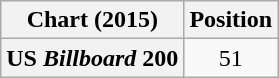<table class="wikitable plainrowheaders" style="text-align:center">
<tr>
<th scope="col">Chart (2015)</th>
<th scope="col">Position</th>
</tr>
<tr>
<th scope="row">US <em>Billboard</em> 200</th>
<td>51</td>
</tr>
</table>
